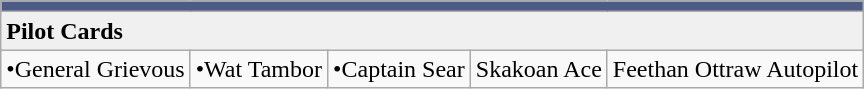<table class="wikitable sortable">
<tr style="background:#4D5A86;">
<td colspan="8"></td>
</tr>
<tr style="background:#f0f0f0;">
<td colspan="7"><strong>Pilot Cards</strong></td>
</tr>
<tr>
<td>•General Grievous</td>
<td>•Wat Tambor</td>
<td>•Captain Sear</td>
<td>Skakoan Ace</td>
<td>Feethan Ottraw Autopilot</td>
</tr>
</table>
